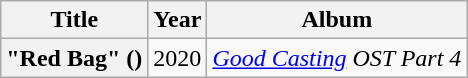<table class="wikitable plainrowheaders" style="text-align:center">
<tr>
<th scope="col">Title</th>
<th scope="col">Year</th>
<th scope="col">Album</th>
</tr>
<tr>
<th scope="row">"Red Bag" ()</th>
<td>2020</td>
<td><em><a href='#'>Good Casting</a> OST Part 4</em></td>
</tr>
</table>
